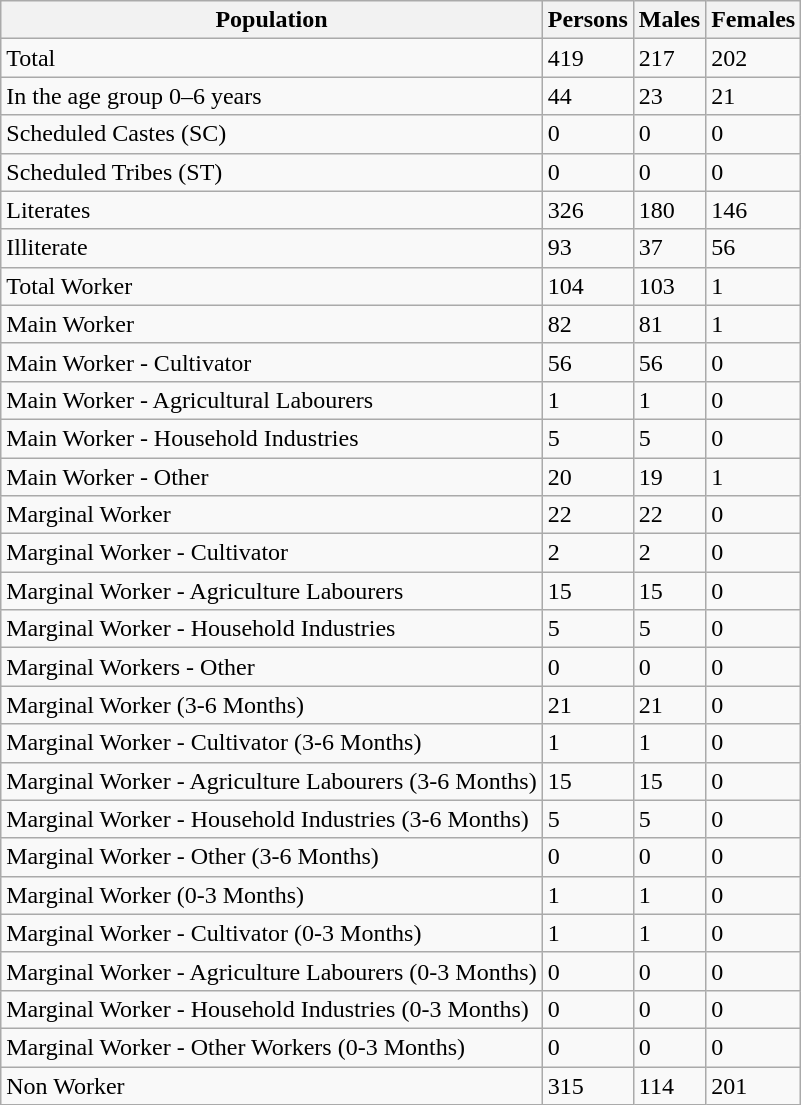<table class="wikitable">
<tr>
<th>Population</th>
<th>Persons</th>
<th>Males</th>
<th>Females</th>
</tr>
<tr>
<td>Total</td>
<td>419</td>
<td>217</td>
<td>202</td>
</tr>
<tr>
<td>In the age group 0–6 years</td>
<td>44</td>
<td>23</td>
<td>21</td>
</tr>
<tr>
<td>Scheduled Castes (SC)</td>
<td>0</td>
<td>0</td>
<td>0</td>
</tr>
<tr>
<td>Scheduled Tribes (ST)</td>
<td>0</td>
<td>0</td>
<td>0</td>
</tr>
<tr>
<td>Literates</td>
<td>326</td>
<td>180</td>
<td>146</td>
</tr>
<tr>
<td>Illiterate</td>
<td>93</td>
<td>37</td>
<td>56</td>
</tr>
<tr>
<td>Total Worker</td>
<td>104</td>
<td>103</td>
<td>1</td>
</tr>
<tr>
<td>Main Worker</td>
<td>82</td>
<td>81</td>
<td>1</td>
</tr>
<tr>
<td>Main Worker - Cultivator</td>
<td>56</td>
<td>56</td>
<td>0</td>
</tr>
<tr>
<td>Main Worker - Agricultural Labourers</td>
<td>1</td>
<td>1</td>
<td>0</td>
</tr>
<tr>
<td>Main Worker - Household Industries</td>
<td>5</td>
<td>5</td>
<td>0</td>
</tr>
<tr>
<td>Main Worker - Other</td>
<td>20</td>
<td>19</td>
<td>1</td>
</tr>
<tr>
<td>Marginal Worker</td>
<td>22</td>
<td>22</td>
<td>0</td>
</tr>
<tr>
<td>Marginal Worker - Cultivator</td>
<td>2</td>
<td>2</td>
<td>0</td>
</tr>
<tr>
<td>Marginal Worker - Agriculture Labourers</td>
<td>15</td>
<td>15</td>
<td>0</td>
</tr>
<tr>
<td>Marginal Worker - Household Industries</td>
<td>5</td>
<td>5</td>
<td>0</td>
</tr>
<tr>
<td>Marginal Workers - Other</td>
<td>0</td>
<td>0</td>
<td>0</td>
</tr>
<tr>
<td>Marginal Worker (3-6 Months)</td>
<td>21</td>
<td>21</td>
<td>0</td>
</tr>
<tr>
<td>Marginal Worker - Cultivator (3-6 Months)</td>
<td>1</td>
<td>1</td>
<td>0</td>
</tr>
<tr>
<td>Marginal Worker - Agriculture Labourers (3-6 Months)</td>
<td>15</td>
<td>15</td>
<td>0</td>
</tr>
<tr>
<td>Marginal Worker - Household Industries (3-6 Months)</td>
<td>5</td>
<td>5</td>
<td>0</td>
</tr>
<tr>
<td>Marginal Worker - Other (3-6 Months)</td>
<td>0</td>
<td>0</td>
<td>0</td>
</tr>
<tr>
<td>Marginal Worker (0-3 Months)</td>
<td>1</td>
<td>1</td>
<td>0</td>
</tr>
<tr>
<td>Marginal Worker - Cultivator (0-3 Months)</td>
<td>1</td>
<td>1</td>
<td>0</td>
</tr>
<tr>
<td>Marginal Worker - Agriculture Labourers (0-3 Months)</td>
<td>0</td>
<td>0</td>
<td>0</td>
</tr>
<tr>
<td>Marginal Worker - Household Industries (0-3 Months)</td>
<td>0</td>
<td>0</td>
<td>0</td>
</tr>
<tr>
<td>Marginal Worker - Other Workers (0-3 Months)</td>
<td>0</td>
<td>0</td>
<td>0</td>
</tr>
<tr>
<td>Non Worker</td>
<td>315</td>
<td>114</td>
<td>201</td>
</tr>
</table>
